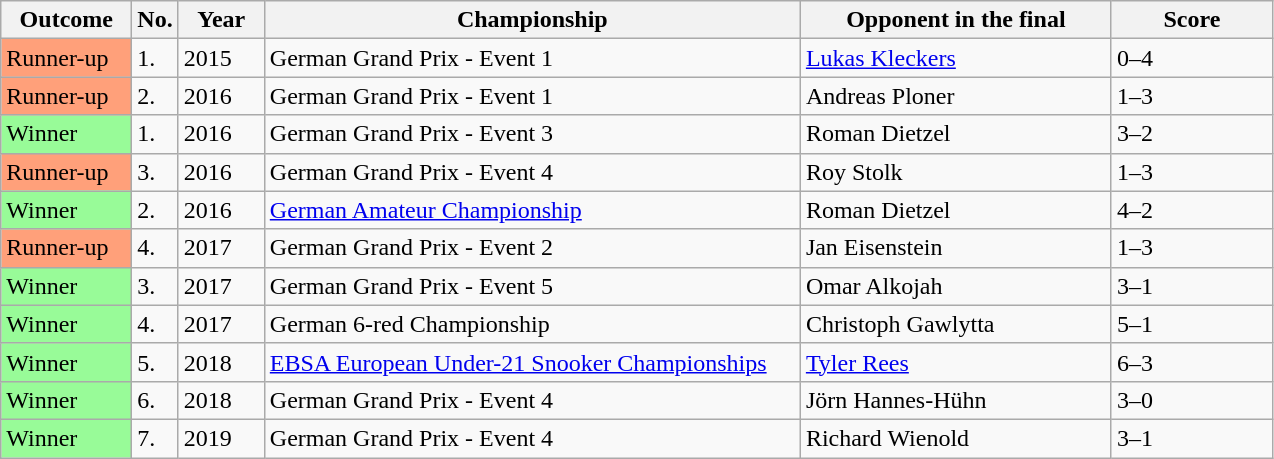<table class="sortable wikitable">
<tr>
<th width="80">Outcome</th>
<th width="20">No.</th>
<th width="50">Year</th>
<th width="350">Championship</th>
<th width="200">Opponent in the final</th>
<th width="100">Score</th>
</tr>
<tr>
<td style="background:#ffa07a;">Runner-up</td>
<td>1.</td>
<td>2015</td>
<td>German Grand Prix - Event 1</td>
<td> <a href='#'>Lukas Kleckers</a></td>
<td>0–4</td>
</tr>
<tr>
<td style="background:#ffa07a;">Runner-up</td>
<td>2.</td>
<td>2016</td>
<td>German Grand Prix - Event 1</td>
<td> Andreas Ploner</td>
<td>1–3</td>
</tr>
<tr>
<td style="background:#98fb98;">Winner</td>
<td>1.</td>
<td>2016</td>
<td>German Grand Prix - Event 3</td>
<td> Roman Dietzel</td>
<td>3–2</td>
</tr>
<tr>
<td style="background:#ffa07a;">Runner-up</td>
<td>3.</td>
<td>2016</td>
<td>German Grand Prix - Event 4</td>
<td> Roy Stolk</td>
<td>1–3</td>
</tr>
<tr>
<td style="background:#98fb98;">Winner</td>
<td>2.</td>
<td>2016</td>
<td><a href='#'>German Amateur Championship</a></td>
<td> Roman Dietzel</td>
<td>4–2</td>
</tr>
<tr>
<td style="background:#ffa07a;">Runner-up</td>
<td>4.</td>
<td>2017</td>
<td>German Grand Prix - Event 2</td>
<td> Jan Eisenstein</td>
<td>1–3</td>
</tr>
<tr>
<td style="background:#98fb98;">Winner</td>
<td>3.</td>
<td>2017</td>
<td>German Grand Prix - Event 5</td>
<td> Omar Alkojah</td>
<td>3–1</td>
</tr>
<tr>
<td style="background:#98fb98;">Winner</td>
<td>4.</td>
<td>2017</td>
<td>German 6-red Championship</td>
<td> Christoph Gawlytta</td>
<td>5–1</td>
</tr>
<tr>
<td style="background:#98fb98;">Winner</td>
<td>5.</td>
<td>2018</td>
<td><a href='#'>EBSA European Under-21 Snooker Championships</a></td>
<td> <a href='#'>Tyler Rees</a></td>
<td>6–3</td>
</tr>
<tr>
<td style="background:#98fb98;">Winner</td>
<td>6.</td>
<td>2018</td>
<td>German Grand Prix - Event 4</td>
<td> Jörn Hannes-Hühn</td>
<td>3–0</td>
</tr>
<tr>
<td style="background:#98fb98;">Winner</td>
<td>7.</td>
<td>2019</td>
<td>German Grand Prix - Event 4</td>
<td> Richard Wienold</td>
<td>3–1</td>
</tr>
</table>
